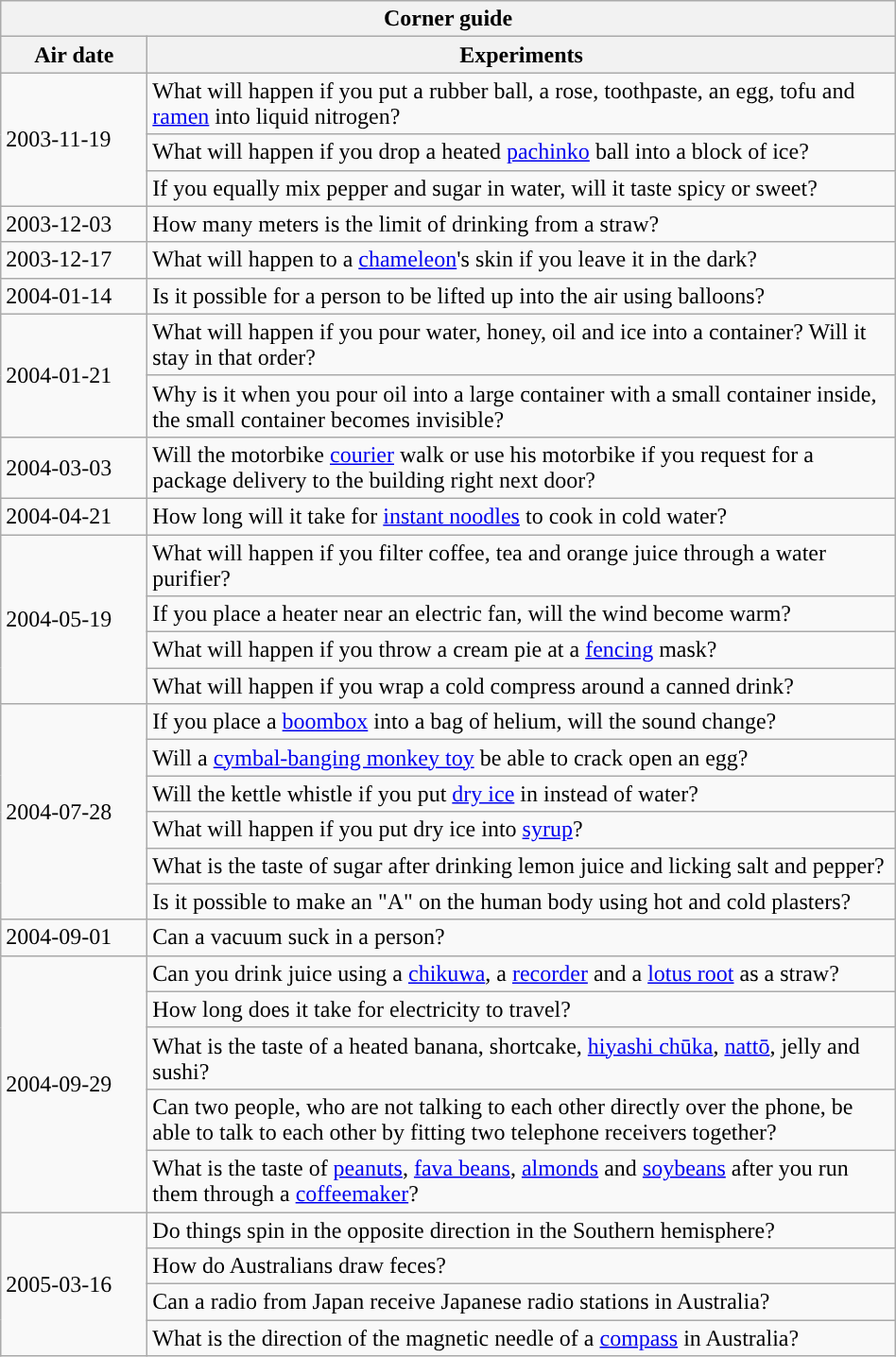<table class="wikitable collapsible collapsed" style="clear:none; padding:0 auto; width:50%; margin:auto align:left;">
<tr>
<th colspan=4>Corner guide</th>
</tr>
<tr>
<th style="width:6em;">Air date</th>
<th>Experiments</th>
</tr>
<tr>
<td rowspan="3">2003-11-19</td>
<td>What will happen if you put a rubber ball, a rose, toothpaste, an egg, tofu and <a href='#'>ramen</a> into liquid nitrogen?</td>
</tr>
<tr>
<td>What will happen if you drop a heated <a href='#'>pachinko</a> ball into a block of ice?</td>
</tr>
<tr>
<td>If you equally mix pepper and sugar in water, will it taste spicy or sweet?</td>
</tr>
<tr>
<td>2003-12-03</td>
<td>How many meters is the limit of drinking from a straw?</td>
</tr>
<tr>
<td>2003-12-17</td>
<td>What will happen to a <a href='#'>chameleon</a>'s skin if you leave it in the dark?</td>
</tr>
<tr>
<td>2004-01-14</td>
<td>Is it possible for a person to be lifted up into the air using balloons?</td>
</tr>
<tr>
<td rowspan="2">2004-01-21</td>
<td>What will happen if you pour water, honey, oil and ice into a container? Will it stay in that order?</td>
</tr>
<tr>
<td>Why is it when you pour oil into a large container with a small container inside, the small container becomes invisible?</td>
</tr>
<tr>
<td>2004-03-03</td>
<td>Will the motorbike <a href='#'>courier</a> walk or use his motorbike if you request for a package delivery to the building right next door?</td>
</tr>
<tr>
<td>2004-04-21</td>
<td>How long will it take for <a href='#'>instant noodles</a> to cook in cold water?</td>
</tr>
<tr>
<td rowspan="4">2004-05-19</td>
<td>What will happen if you filter coffee, tea and orange juice through a water purifier?</td>
</tr>
<tr>
<td>If you place a heater near an electric fan, will the wind become warm?</td>
</tr>
<tr>
<td>What will happen if you throw a cream pie at a <a href='#'>fencing</a> mask?</td>
</tr>
<tr>
<td>What will happen if you wrap a cold compress around a canned drink?</td>
</tr>
<tr>
<td rowspan="6">2004-07-28</td>
<td>If you place a <a href='#'>boombox</a> into a bag of helium, will the sound change?</td>
</tr>
<tr>
<td>Will a <a href='#'>cymbal-banging monkey toy</a> be able to crack open an egg?</td>
</tr>
<tr>
<td>Will the kettle whistle if you put <a href='#'>dry ice</a> in instead of water?</td>
</tr>
<tr>
<td>What will happen if you put dry ice into <a href='#'>syrup</a>?</td>
</tr>
<tr>
<td>What is the taste of sugar after drinking lemon juice and licking salt and pepper?</td>
</tr>
<tr>
<td>Is it possible to make an "A" on the human body using hot and cold plasters?</td>
</tr>
<tr>
<td>2004-09-01</td>
<td>Can a vacuum suck in a person?</td>
</tr>
<tr>
<td rowspan="5">2004-09-29</td>
<td>Can you drink juice using a <a href='#'>chikuwa</a>, a <a href='#'>recorder</a> and a <a href='#'>lotus root</a> as a straw?</td>
</tr>
<tr>
<td>How long does it take for electricity to travel?</td>
</tr>
<tr>
<td>What is the taste of a heated banana, shortcake, <a href='#'>hiyashi chūka</a>, <a href='#'>nattō</a>, jelly and sushi?</td>
</tr>
<tr>
<td>Can two people, who are not talking to each other directly over the phone, be able to talk to each other by fitting two telephone receivers together?</td>
</tr>
<tr>
<td>What is the taste of <a href='#'>peanuts</a>, <a href='#'>fava beans</a>, <a href='#'>almonds</a> and <a href='#'>soybeans</a> after you run them through a <a href='#'>coffeemaker</a>?</td>
</tr>
<tr>
<td rowspan="4">2005-03-16</td>
<td>Do things spin in the opposite direction in the Southern hemisphere?</td>
</tr>
<tr>
<td>How do Australians draw feces?</td>
</tr>
<tr>
<td>Can a radio from Japan receive Japanese radio stations in Australia?</td>
</tr>
<tr>
<td>What is the direction of the magnetic needle of a <a href='#'>compass</a> in Australia?</td>
</tr>
</table>
